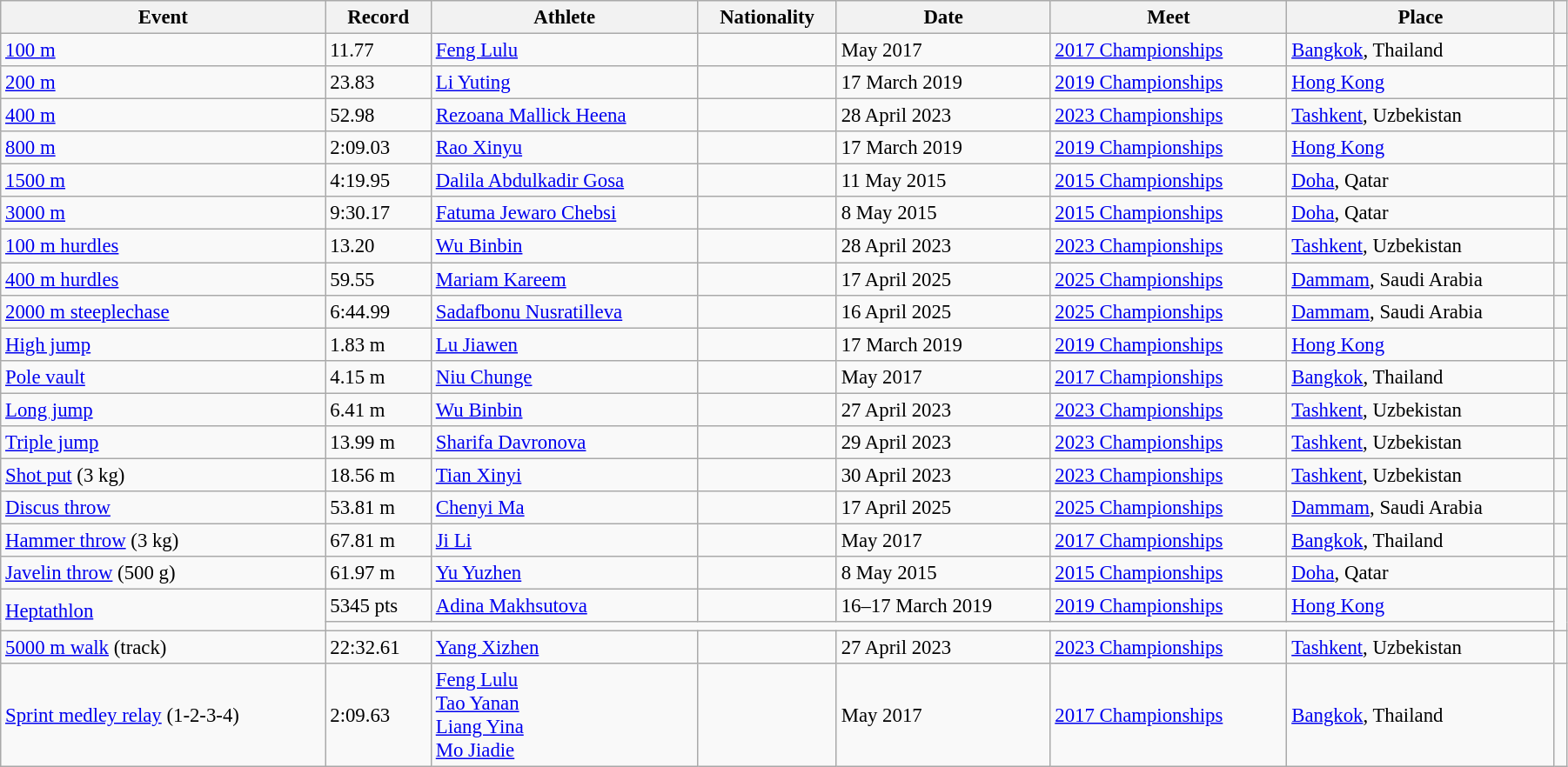<table class="wikitable" style="font-size:95%; width: 95%">
<tr>
<th>Event</th>
<th>Record</th>
<th>Athlete</th>
<th>Nationality</th>
<th>Date</th>
<th>Meet</th>
<th>Place</th>
<th></th>
</tr>
<tr>
<td><a href='#'>100 m</a></td>
<td>11.77 </td>
<td><a href='#'>Feng Lulu</a></td>
<td></td>
<td>May 2017</td>
<td><a href='#'>2017 Championships</a></td>
<td><a href='#'>Bangkok</a>, Thailand</td>
<td></td>
</tr>
<tr>
<td><a href='#'>200 m</a></td>
<td>23.83 </td>
<td><a href='#'>Li Yuting</a></td>
<td></td>
<td>17 March 2019</td>
<td><a href='#'>2019 Championships</a></td>
<td><a href='#'>Hong Kong</a></td>
<td></td>
</tr>
<tr>
<td><a href='#'>400 m</a></td>
<td>52.98</td>
<td><a href='#'>Rezoana Mallick Heena</a></td>
<td></td>
<td>28 April 2023</td>
<td><a href='#'>2023 Championships</a></td>
<td><a href='#'>Tashkent</a>, Uzbekistan</td>
<td></td>
</tr>
<tr>
<td><a href='#'>800 m</a></td>
<td>2:09.03</td>
<td><a href='#'>Rao Xinyu</a></td>
<td></td>
<td>17 March 2019</td>
<td><a href='#'>2019 Championships</a></td>
<td><a href='#'>Hong Kong</a></td>
<td></td>
</tr>
<tr>
<td><a href='#'>1500 m</a></td>
<td>4:19.95</td>
<td><a href='#'>Dalila Abdulkadir Gosa</a></td>
<td></td>
<td>11 May 2015</td>
<td><a href='#'>2015 Championships</a></td>
<td><a href='#'>Doha</a>, Qatar</td>
<td></td>
</tr>
<tr>
<td><a href='#'>3000 m</a></td>
<td>9:30.17</td>
<td><a href='#'>Fatuma Jewaro Chebsi</a></td>
<td></td>
<td>8 May 2015</td>
<td><a href='#'>2015 Championships</a></td>
<td><a href='#'>Doha</a>, Qatar</td>
<td></td>
</tr>
<tr>
<td><a href='#'>100 m hurdles</a></td>
<td>13.20 </td>
<td><a href='#'>Wu Binbin</a></td>
<td></td>
<td>28 April 2023</td>
<td><a href='#'>2023 Championships</a></td>
<td><a href='#'>Tashkent</a>, Uzbekistan</td>
<td></td>
</tr>
<tr>
<td><a href='#'>400 m hurdles</a></td>
<td>59.55</td>
<td><a href='#'>Mariam Kareem</a></td>
<td></td>
<td>17 April 2025</td>
<td><a href='#'>2025 Championships</a></td>
<td><a href='#'>Dammam</a>, Saudi Arabia</td>
<td></td>
</tr>
<tr>
<td><a href='#'>2000 m steeplechase</a></td>
<td>6:44.99</td>
<td><a href='#'>Sadafbonu Nusratilleva</a></td>
<td></td>
<td>16 April 2025</td>
<td><a href='#'>2025 Championships</a></td>
<td><a href='#'>Dammam</a>, Saudi Arabia</td>
<td></td>
</tr>
<tr>
<td><a href='#'>High jump</a></td>
<td>1.83 m</td>
<td><a href='#'>Lu Jiawen</a></td>
<td></td>
<td>17 March 2019</td>
<td><a href='#'>2019 Championships</a></td>
<td><a href='#'>Hong Kong</a></td>
<td></td>
</tr>
<tr>
<td><a href='#'>Pole vault</a></td>
<td>4.15 m</td>
<td><a href='#'>Niu Chunge</a></td>
<td></td>
<td>May 2017</td>
<td><a href='#'>2017 Championships</a></td>
<td><a href='#'>Bangkok</a>, Thailand</td>
<td></td>
</tr>
<tr>
<td><a href='#'>Long jump</a></td>
<td>6.41 m </td>
<td><a href='#'>Wu Binbin</a></td>
<td></td>
<td>27 April 2023</td>
<td><a href='#'>2023 Championships</a></td>
<td><a href='#'>Tashkent</a>, Uzbekistan</td>
<td></td>
</tr>
<tr>
<td><a href='#'>Triple jump</a></td>
<td>13.99 m </td>
<td><a href='#'>Sharifa Davronova</a></td>
<td></td>
<td>29 April 2023</td>
<td><a href='#'>2023 Championships</a></td>
<td><a href='#'>Tashkent</a>, Uzbekistan</td>
<td></td>
</tr>
<tr>
<td><a href='#'>Shot put</a> (3 kg)</td>
<td>18.56 m</td>
<td><a href='#'>Tian Xinyi</a></td>
<td></td>
<td>30 April 2023</td>
<td><a href='#'>2023 Championships</a></td>
<td><a href='#'>Tashkent</a>, Uzbekistan</td>
<td></td>
</tr>
<tr>
<td><a href='#'>Discus throw</a></td>
<td>53.81 m</td>
<td><a href='#'>Chenyi Ma</a></td>
<td></td>
<td>17 April 2025</td>
<td><a href='#'>2025 Championships</a></td>
<td><a href='#'>Dammam</a>, Saudi Arabia</td>
<td></td>
</tr>
<tr>
<td><a href='#'>Hammer throw</a> (3 kg)</td>
<td>67.81 m</td>
<td><a href='#'>Ji Li</a></td>
<td></td>
<td>May 2017</td>
<td><a href='#'>2017 Championships</a></td>
<td><a href='#'>Bangkok</a>, Thailand</td>
<td></td>
</tr>
<tr>
<td><a href='#'>Javelin throw</a> (500 g)</td>
<td>61.97 m</td>
<td><a href='#'>Yu Yuzhen</a></td>
<td></td>
<td>8 May 2015</td>
<td><a href='#'>2015 Championships</a></td>
<td><a href='#'>Doha</a>, Qatar</td>
<td></td>
</tr>
<tr>
<td rowspan=2><a href='#'>Heptathlon</a></td>
<td>5345 pts</td>
<td><a href='#'>Adina Makhsutova</a></td>
<td></td>
<td>16–17 March 2019</td>
<td><a href='#'>2019 Championships</a></td>
<td><a href='#'>Hong Kong</a></td>
<td rowspan=2></td>
</tr>
<tr>
<td colspan=6></td>
</tr>
<tr>
<td><a href='#'>5000 m walk</a> (track)</td>
<td>22:32.61</td>
<td><a href='#'>Yang Xizhen</a></td>
<td></td>
<td>27 April 2023</td>
<td><a href='#'>2023 Championships</a></td>
<td><a href='#'>Tashkent</a>, Uzbekistan</td>
<td></td>
</tr>
<tr>
<td><a href='#'>Sprint medley relay</a> (1-2-3-4)</td>
<td>2:09.63</td>
<td><a href='#'>Feng Lulu</a><br><a href='#'>Tao Yanan</a><br><a href='#'>Liang Yina</a><br><a href='#'>Mo Jiadie</a></td>
<td></td>
<td>May 2017</td>
<td><a href='#'>2017 Championships</a></td>
<td><a href='#'>Bangkok</a>, Thailand</td>
<td></td>
</tr>
</table>
